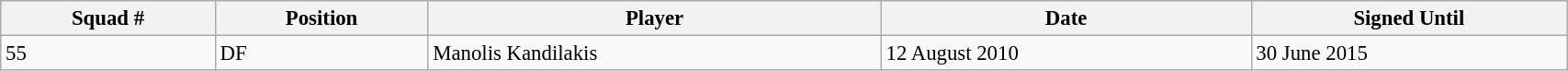<table class="wikitable sortable" style="width:90%; text-align:center; font-size:95%; text-align:left;">
<tr>
<th><strong>Squad #</strong></th>
<th><strong>Position</strong></th>
<th><strong>Player</strong></th>
<th><strong>Date</strong></th>
<th><strong>Signed Until</strong></th>
</tr>
<tr>
<td>55</td>
<td>DF</td>
<td> Manolis Kandilakis</td>
<td>12 August 2010</td>
<td>30 June 2015</td>
</tr>
</table>
